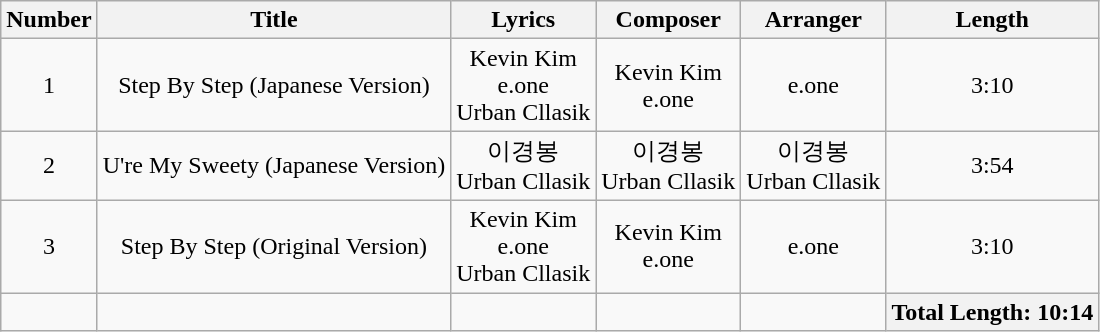<table class="wikitable" style="text-align:center;">
<tr>
<th scope="col">Number</th>
<th scope="col">Title</th>
<th scope="col">Lyrics</th>
<th scope="col">Composer</th>
<th scope="col">Arranger</th>
<th scope="col">Length</th>
</tr>
<tr>
<td>1</td>
<td>Step By Step (Japanese Version)</td>
<td>Kevin Kim<br>e.one<br>Urban Cllasik</td>
<td>Kevin Kim<br>e.one</td>
<td>e.one</td>
<td>3:10</td>
</tr>
<tr>
<td>2</td>
<td>U're My Sweety (Japanese Version)</td>
<td>이경봉<br>Urban Cllasik</td>
<td>이경봉<br>Urban Cllasik</td>
<td>이경봉<br>Urban Cllasik</td>
<td>3:54</td>
</tr>
<tr>
<td>3</td>
<td>Step By Step (Original Version)</td>
<td>Kevin Kim<br>e.one<br>Urban Cllasik</td>
<td>Kevin Kim<br>e.one</td>
<td>e.one</td>
<td>3:10</td>
</tr>
<tr>
<td></td>
<td></td>
<td></td>
<td></td>
<td></td>
<th scope="col">Total Length: 10:14</th>
</tr>
</table>
